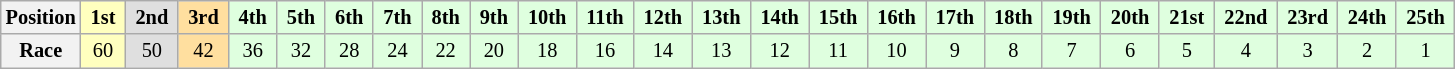<table class="wikitable" style="font-size:85%; text-align:center">
<tr>
<th>Position</th>
<td style="background:#ffffbf;"> <strong>1st</strong> </td>
<td style="background:#dfdfdf;"> <strong>2nd</strong> </td>
<td style="background:#ffdf9f;"> <strong>3rd</strong> </td>
<td style="background:#dfffdf;"> <strong>4th</strong> </td>
<td style="background:#dfffdf;"> <strong>5th</strong> </td>
<td style="background:#dfffdf;"> <strong>6th</strong> </td>
<td style="background:#dfffdf;"> <strong>7th</strong> </td>
<td style="background:#dfffdf;"> <strong>8th</strong> </td>
<td style="background:#dfffdf;"> <strong>9th</strong> </td>
<td style="background:#dfffdf;"> <strong>10th</strong> </td>
<td style="background:#dfffdf;"> <strong>11th</strong> </td>
<td style="background:#dfffdf;"> <strong>12th</strong> </td>
<td style="background:#dfffdf;"> <strong>13th</strong> </td>
<td style="background:#dfffdf;"> <strong>14th</strong> </td>
<td style="background:#dfffdf;"> <strong>15th</strong> </td>
<td style="background:#dfffdf;"> <strong>16th</strong> </td>
<td style="background:#dfffdf;"> <strong>17th</strong> </td>
<td style="background:#dfffdf;"> <strong>18th</strong> </td>
<td style="background:#dfffdf;"> <strong>19th</strong> </td>
<td style="background:#dfffdf;"> <strong>20th</strong> </td>
<td style="background:#dfffdf;"> <strong>21st</strong> </td>
<td style="background:#dfffdf;"> <strong>22nd</strong> </td>
<td style="background:#dfffdf;"> <strong>23rd</strong> </td>
<td style="background:#dfffdf;"> <strong>24th</strong> </td>
<td style="background:#dfffdf;"> <strong>25th</strong> </td>
</tr>
<tr>
<th>Race</th>
<td style="background:#FFFFBF;">60</td>
<td style="background:#DFDFDF;">50</td>
<td style="background:#FFDF9F;">42</td>
<td style="background:#DFFFDF;">36</td>
<td style="background:#DFFFDF;">32</td>
<td style="background:#DFFFDF;">28</td>
<td style="background:#DFFFDF;">24</td>
<td style="background:#DFFFDF;">22</td>
<td style="background:#DFFFDF;">20</td>
<td style="background:#DFFFDF;">18</td>
<td style="background:#DFFFDF;">16</td>
<td style="background:#DFFFDF;">14</td>
<td style="background:#DFFFDF;">13</td>
<td style="background:#DFFFDF;">12</td>
<td style="background:#DFFFDF;">11</td>
<td style="background:#DFFFDF;">10</td>
<td style="background:#DFFFDF;">9</td>
<td style="background:#DFFFDF;">8</td>
<td style="background:#DFFFDF;">7</td>
<td style="background:#DFFFDF;">6</td>
<td style="background:#DFFFDF;">5</td>
<td style="background:#DFFFDF;">4</td>
<td style="background:#DFFFDF;">3</td>
<td style="background:#DFFFDF;">2</td>
<td style="background:#DFFFDF;">1</td>
</tr>
</table>
